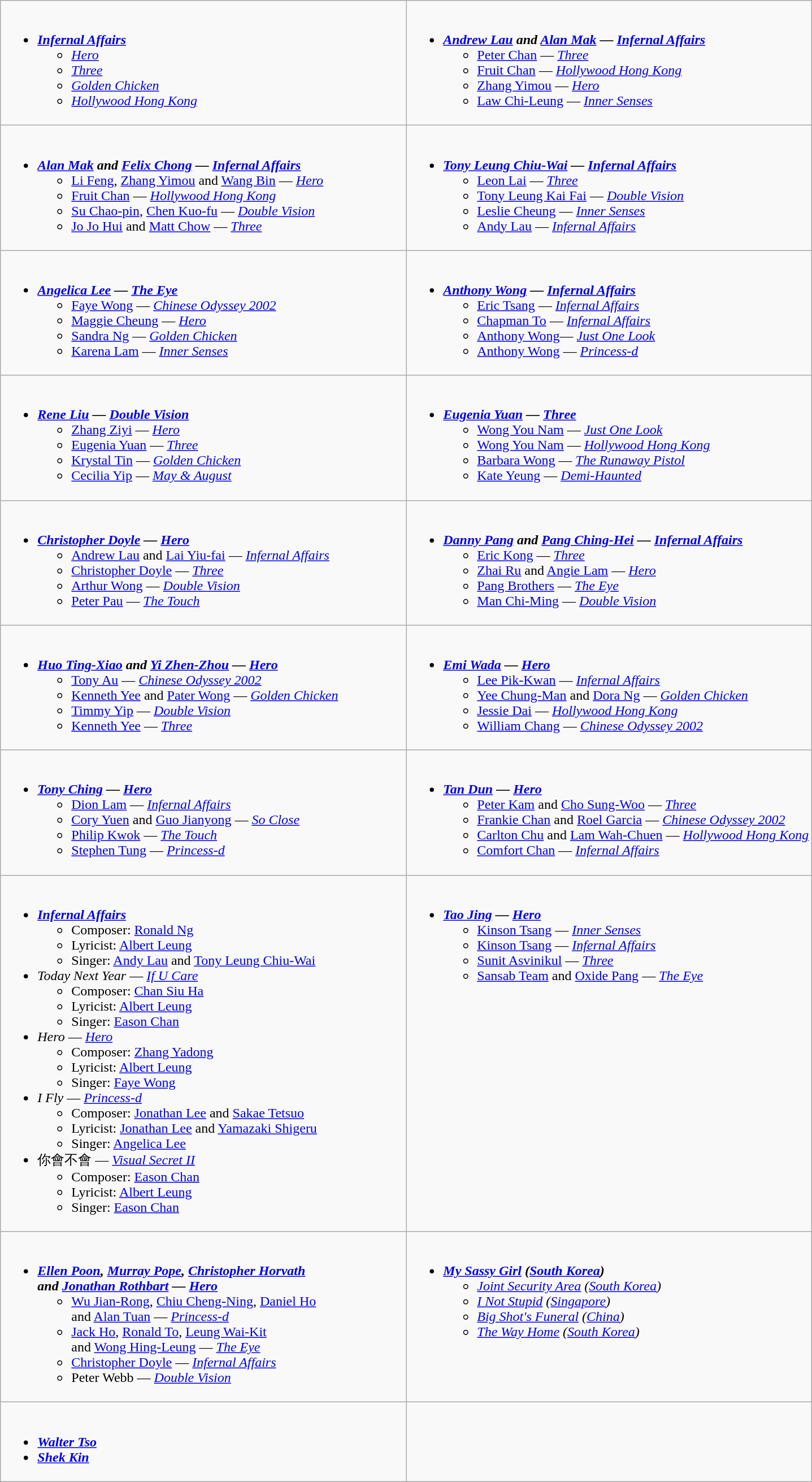<table class=wikitable>
<tr>
<td valign="top" width="50%"><br><ul><li><strong><em><a href='#'>Infernal Affairs</a></em></strong><ul><li><em><a href='#'>Hero</a></em></li><li><em><a href='#'>Three</a></em></li><li><em><a href='#'>Golden Chicken</a></em></li><li><em><a href='#'>Hollywood Hong Kong</a></em></li></ul></li></ul></td>
<td valign="top" width="50%"><br><ul><li><strong><em><a href='#'>Andrew Lau</a> and <a href='#'>Alan Mak</a> — <a href='#'>Infernal Affairs</a></em></strong><ul><li><a href='#'>Peter Chan</a> — <em><a href='#'>Three</a></em></li><li><a href='#'>Fruit Chan</a> — <em><a href='#'>Hollywood Hong Kong</a></em></li><li><a href='#'>Zhang Yimou</a> — <em><a href='#'>Hero</a></em></li><li><a href='#'>Law Chi-Leung</a> — <em><a href='#'>Inner Senses</a></em></li></ul></li></ul></td>
</tr>
<tr>
<td valign="top" width="50%"><br><ul><li><strong><em><a href='#'>Alan Mak</a> and <a href='#'>Felix Chong</a> — <a href='#'>Infernal Affairs</a></em></strong><ul><li><a href='#'>Li Feng</a>, <a href='#'>Zhang Yimou</a> and <a href='#'>Wang Bin</a> — <em><a href='#'>Hero</a></em></li><li><a href='#'>Fruit Chan</a> — <em><a href='#'>Hollywood Hong Kong</a></em></li><li><a href='#'>Su Chao-pin</a>, <a href='#'>Chen Kuo-fu</a> — <em><a href='#'>Double Vision</a></em></li><li><a href='#'>Jo Jo Hui</a> and <a href='#'>Matt Chow</a> — <em><a href='#'>Three</a></em></li></ul></li></ul></td>
<td valign="top" width="50%"><br><ul><li><strong><em><a href='#'>Tony Leung Chiu-Wai</a> — <a href='#'>Infernal Affairs</a></em></strong><ul><li><a href='#'>Leon Lai</a> — <em><a href='#'>Three</a></em></li><li><a href='#'>Tony Leung Kai Fai</a> — <em><a href='#'>Double Vision</a></em></li><li><a href='#'>Leslie Cheung</a> — <em><a href='#'>Inner Senses</a></em></li><li><a href='#'>Andy Lau</a> — <em><a href='#'>Infernal Affairs</a></em></li></ul></li></ul></td>
</tr>
<tr>
<td valign="top" width="50%"><br><ul><li><strong><em><a href='#'>Angelica Lee</a> — <a href='#'>The Eye</a></em></strong><ul><li><a href='#'>Faye Wong</a> — <em><a href='#'>Chinese Odyssey 2002</a></em></li><li><a href='#'>Maggie Cheung</a> — <em><a href='#'>Hero</a></em></li><li><a href='#'>Sandra Ng</a> — <em><a href='#'>Golden Chicken</a></em></li><li><a href='#'>Karena Lam</a> — <em><a href='#'>Inner Senses</a></em></li></ul></li></ul></td>
<td valign="top" width="50%"><br><ul><li><strong><em><a href='#'>Anthony Wong</a> — <a href='#'>Infernal Affairs</a></em></strong><ul><li><a href='#'>Eric Tsang</a> — <em><a href='#'>Infernal Affairs</a></em></li><li><a href='#'>Chapman To</a> — <em><a href='#'>Infernal Affairs</a></em></li><li><a href='#'>Anthony Wong</a>— <em><a href='#'>Just One Look</a></em></li><li><a href='#'>Anthony Wong</a> — <em><a href='#'>Princess-d</a></em></li></ul></li></ul></td>
</tr>
<tr>
<td valign="top" width="50%"><br><ul><li><strong><em><a href='#'>Rene Liu</a> — <a href='#'>Double Vision</a></em></strong><ul><li><a href='#'>Zhang Ziyi</a> — <em><a href='#'>Hero</a></em></li><li><a href='#'>Eugenia Yuan</a> — <em><a href='#'>Three</a></em></li><li><a href='#'>Krystal Tin</a> — <em><a href='#'>Golden Chicken</a></em></li><li><a href='#'>Cecilia Yip</a> — <em><a href='#'>May & August</a></em></li></ul></li></ul></td>
<td valign="top" width="50%"><br><ul><li><strong><em><a href='#'>Eugenia Yuan</a> — <a href='#'>Three</a></em></strong><ul><li><a href='#'>Wong You Nam</a> — <em><a href='#'>Just One Look</a></em></li><li><a href='#'>Wong You Nam</a> — <em><a href='#'>Hollywood Hong Kong</a></em></li><li><a href='#'>Barbara Wong</a> — <em><a href='#'>The Runaway Pistol</a></em></li><li><a href='#'>Kate Yeung</a> — <em><a href='#'>Demi-Haunted</a></em></li></ul></li></ul></td>
</tr>
<tr>
<td valign="top" width="50%"><br><ul><li><strong><em><a href='#'>Christopher Doyle</a> — <a href='#'>Hero</a></em></strong><ul><li><a href='#'>Andrew Lau</a> and <a href='#'>Lai Yiu-fai</a> — <em><a href='#'>Infernal Affairs</a></em></li><li><a href='#'>Christopher Doyle</a> — <em><a href='#'>Three</a></em></li><li><a href='#'>Arthur Wong</a> — <em><a href='#'>Double Vision</a></em></li><li><a href='#'>Peter Pau</a> — <em><a href='#'>The Touch</a></em></li></ul></li></ul></td>
<td valign="top" width="50%"><br><ul><li><strong><em><a href='#'>Danny Pang</a> and <a href='#'>Pang Ching-Hei</a> — <a href='#'>Infernal Affairs</a></em></strong><ul><li><a href='#'>Eric Kong</a> — <em><a href='#'>Three</a></em></li><li><a href='#'>Zhai Ru</a> and <a href='#'>Angie Lam</a> — <em><a href='#'>Hero</a></em></li><li><a href='#'>Pang Brothers</a> — <em><a href='#'>The Eye</a></em></li><li><a href='#'>Man Chi-Ming</a> — <em><a href='#'>Double Vision</a></em></li></ul></li></ul></td>
</tr>
<tr>
<td valign="top" width="50%"><br><ul><li><strong><em><a href='#'>Huo Ting-Xiao</a> and <a href='#'>Yi Zhen-Zhou</a> — <a href='#'>Hero</a></em></strong><ul><li><a href='#'>Tony Au</a> — <em><a href='#'>Chinese Odyssey 2002</a></em></li><li><a href='#'>Kenneth Yee</a> and <a href='#'>Pater Wong</a> — <em><a href='#'>Golden Chicken</a></em></li><li><a href='#'>Timmy Yip</a> — <em><a href='#'>Double Vision</a></em></li><li><a href='#'>Kenneth Yee</a> — <em><a href='#'>Three</a></em></li></ul></li></ul></td>
<td valign="top" width="50%"><br><ul><li><strong><em><a href='#'>Emi Wada</a> — <a href='#'>Hero</a></em></strong><ul><li><a href='#'>Lee Pik-Kwan</a> — <em><a href='#'>Infernal Affairs</a></em></li><li><a href='#'>Yee Chung-Man</a> and <a href='#'>Dora Ng</a> — <em><a href='#'>Golden Chicken</a></em></li><li><a href='#'>Jessie Dai</a> — <em><a href='#'>Hollywood Hong Kong</a></em></li><li><a href='#'>William Chang</a> — <em><a href='#'>Chinese Odyssey 2002</a></em></li></ul></li></ul></td>
</tr>
<tr>
<td valign="top" width="50%"><br><ul><li><strong><em><a href='#'>Tony Ching</a> — <a href='#'>Hero</a></em></strong><ul><li><a href='#'>Dion Lam</a> — <em><a href='#'>Infernal Affairs</a></em></li><li><a href='#'>Cory Yuen</a> and <a href='#'>Guo Jianyong</a> — <em><a href='#'>So Close</a></em></li><li><a href='#'>Philip Kwok</a> — <em><a href='#'>The Touch</a></em></li><li><a href='#'>Stephen Tung</a> — <em><a href='#'>Princess-d</a></em></li></ul></li></ul></td>
<td valign="top" width="50%"><br><ul><li><strong><em><a href='#'>Tan Dun</a> — <a href='#'>Hero</a></em></strong><ul><li><a href='#'>Peter Kam</a> and <a href='#'>Cho Sung-Woo</a> — <em><a href='#'>Three</a></em></li><li><a href='#'>Frankie Chan</a> and <a href='#'>Roel Garcia</a> — <em><a href='#'>Chinese Odyssey 2002</a></em></li><li><a href='#'>Carlton Chu</a> and <a href='#'>Lam Wah-Chuen</a> — <em><a href='#'>Hollywood Hong Kong</a></em></li><li><a href='#'>Comfort Chan</a> — <em><a href='#'>Infernal Affairs</a></em></li></ul></li></ul></td>
</tr>
<tr>
<td valign="top" width="50%"><br><ul><li><strong><em><a href='#'>Infernal Affairs</a></em></strong><ul><li>Composer: <a href='#'>Ronald Ng</a></li><li>Lyricist: <a href='#'>Albert Leung</a></li><li>Singer: <a href='#'>Andy Lau</a> and <a href='#'>Tony Leung Chiu-Wai</a></li></ul></li><li><em>Today Next Year</em> — <em><a href='#'>If U Care</a></em><ul><li>Composer: <a href='#'>Chan Siu Ha</a></li><li>Lyricist: <a href='#'>Albert Leung</a></li><li>Singer: <a href='#'>Eason Chan</a></li></ul></li><li><em>Hero</em> — <em><a href='#'>Hero</a></em><ul><li>Composer: <a href='#'>Zhang Yadong</a></li><li>Lyricist: <a href='#'>Albert Leung</a></li><li>Singer: <a href='#'>Faye Wong</a></li></ul></li><li><em>I Fly</em> — <em><a href='#'>Princess-d</a></em><ul><li>Composer: <a href='#'>Jonathan Lee</a> and <a href='#'>Sakae Tetsuo</a></li><li>Lyricist: <a href='#'>Jonathan Lee</a> and <a href='#'>Yamazaki Shigeru</a></li><li>Singer: <a href='#'>Angelica Lee</a></li></ul></li><li>你會不會 — <em><a href='#'>Visual Secret II</a></em><ul><li>Composer: <a href='#'>Eason Chan</a></li><li>Lyricist: <a href='#'>Albert Leung</a></li><li>Singer: <a href='#'>Eason Chan</a></li></ul></li></ul></td>
<td valign="top" width="50%"><br><ul><li><strong><em><a href='#'>Tao Jing</a> — <a href='#'>Hero</a></em></strong><ul><li><a href='#'>Kinson Tsang</a> — <em><a href='#'>Inner Senses</a></em></li><li><a href='#'>Kinson Tsang</a> — <em><a href='#'>Infernal Affairs</a></em></li><li><a href='#'>Sunit Asvinikul</a> — <em><a href='#'>Three</a></em></li><li><a href='#'>Sansab Team</a> and <a href='#'>Oxide Pang</a> — <em><a href='#'>The Eye</a></em></li></ul></li></ul></td>
</tr>
<tr>
<td valign="top" width="50%"><br><ul><li><strong><em><a href='#'>Ellen Poon</a>, <a href='#'>Murray Pope</a>, <a href='#'>Christopher Horvath</a> <br> and <a href='#'>Jonathan Rothbart</a> — <a href='#'>Hero</a></em></strong><ul><li><a href='#'>Wu Jian-Rong</a>, <a href='#'>Chiu Cheng-Ning</a>, <a href='#'>Daniel Ho</a> <br> and  <a href='#'>Alan Tuan</a> — <em><a href='#'>Princess-d</a></em></li><li><a href='#'>Jack Ho</a>, <a href='#'>Ronald To</a>, <a href='#'>Leung Wai-Kit</a> <br> and  <a href='#'>Wong Hing-Leung</a> — <em><a href='#'>The Eye</a></em></li><li><a href='#'>Christopher Doyle</a> — <em><a href='#'>Infernal Affairs</a></em></li><li>Peter Webb — <em><a href='#'>Double Vision</a></em></li></ul></li></ul></td>
<td valign="top" width="50%"><br><ul><li><strong><em><a href='#'>My Sassy Girl</a> (<a href='#'>South Korea</a>)</em></strong><ul><li><em><a href='#'>Joint Security Area</a> (<a href='#'>South Korea</a>)</em></li><li><em><a href='#'>I Not Stupid</a> (<a href='#'>Singapore</a>)</em></li><li><em><a href='#'>Big Shot's Funeral</a>  (<a href='#'>China</a>)</em></li><li><em><a href='#'>The Way Home</a>  (<a href='#'>South Korea</a>)</em></li></ul></li></ul></td>
</tr>
<tr>
<td valign="top" width="50%"><br><ul><li><strong><em><a href='#'>Walter Tso</a></em></strong></li><li><strong><em><a href='#'>Shek Kin</a></em></strong></li></ul></td>
</tr>
</table>
